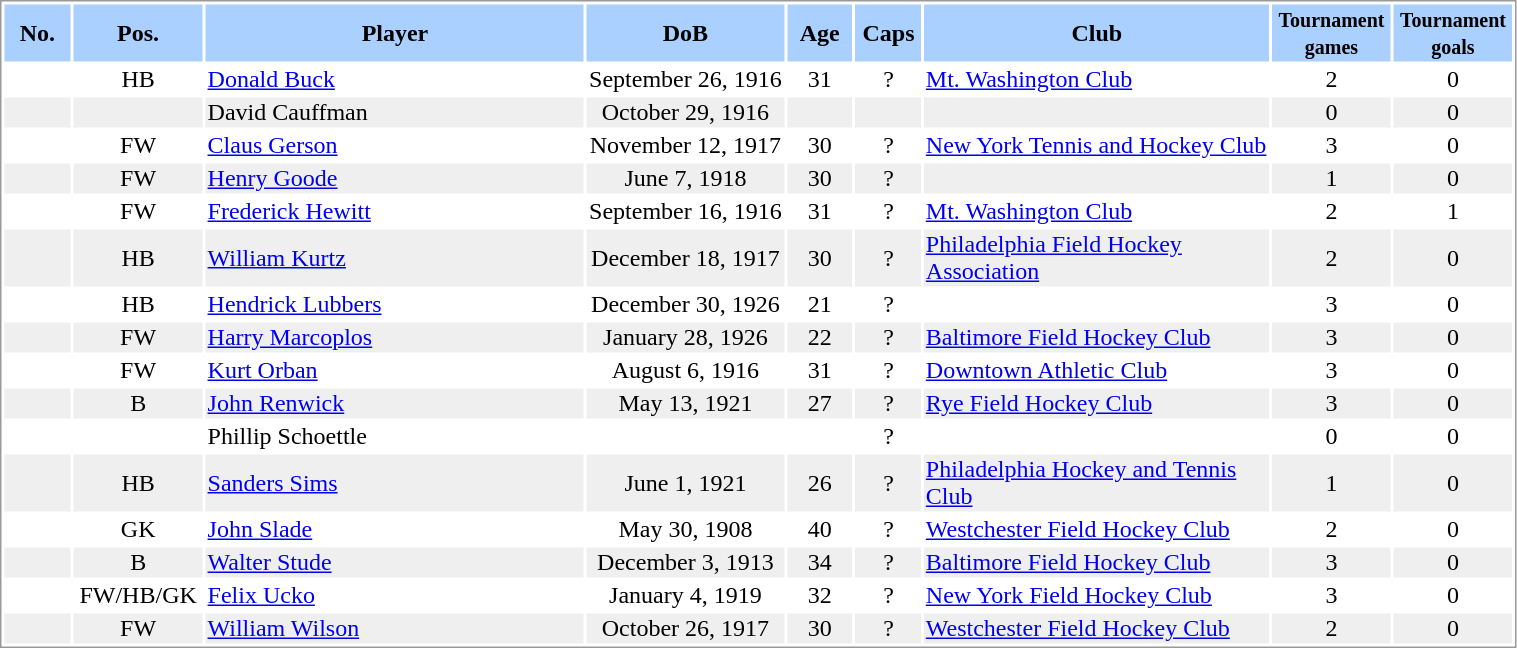<table border="0" width="80%" style="border: 1px solid #999; background-color:#FFFFFF; text-align:center">
<tr align="center" bgcolor="#AAD0FF">
<th width=4%>No.</th>
<th width=6%>Pos.</th>
<th width=23%>Player</th>
<th width=12%>DoB</th>
<th width=4%>Age</th>
<th width=4%>Caps</th>
<th width=21%>Club</th>
<th width=6%><small>Tournament<br>games</small></th>
<th width=6%><small>Tournament<br>goals</small></th>
</tr>
<tr>
<td></td>
<td>HB</td>
<td align="left"><a href='#'>Donald Buck</a></td>
<td>September 26, 1916</td>
<td>31</td>
<td>?</td>
<td align="left"> <a href='#'>Mt. Washington Club</a></td>
<td>2</td>
<td>0</td>
</tr>
<tr bgcolor="#EFEFEF">
<td></td>
<td></td>
<td align="left">David Cauffman</td>
<td>October 29, 1916</td>
<td></td>
<td></td>
<td align="left"></td>
<td>0</td>
<td>0</td>
</tr>
<tr>
<td></td>
<td>FW</td>
<td align="left"><a href='#'>Claus Gerson</a></td>
<td>November 12, 1917</td>
<td>30</td>
<td>?</td>
<td align="left"> <a href='#'>New York Tennis and Hockey Club</a></td>
<td>3</td>
<td>0</td>
</tr>
<tr bgcolor="#EFEFEF">
<td></td>
<td>FW</td>
<td align="left"><a href='#'>Henry Goode</a></td>
<td>June 7, 1918</td>
<td>30</td>
<td>?</td>
<td align="left"></td>
<td>1</td>
<td>0</td>
</tr>
<tr>
<td></td>
<td>FW</td>
<td align="left"><a href='#'>Frederick Hewitt</a></td>
<td>September 16, 1916</td>
<td>31</td>
<td>?</td>
<td align="left"> <a href='#'>Mt. Washington Club</a></td>
<td>2</td>
<td>1</td>
</tr>
<tr bgcolor="#EFEFEF">
<td></td>
<td>HB</td>
<td align="left"><a href='#'>William Kurtz</a></td>
<td>December 18, 1917</td>
<td>30</td>
<td>?</td>
<td align="left"> <a href='#'>Philadelphia Field Hockey Association</a></td>
<td>2</td>
<td>0</td>
</tr>
<tr>
<td></td>
<td>HB</td>
<td align="left"><a href='#'>Hendrick Lubbers</a></td>
<td>December 30, 1926</td>
<td>21</td>
<td>?</td>
<td align="left"></td>
<td>3</td>
<td>0</td>
</tr>
<tr bgcolor="#EFEFEF">
<td></td>
<td>FW</td>
<td align="left"><a href='#'>Harry Marcoplos</a></td>
<td>January 28, 1926</td>
<td>22</td>
<td>?</td>
<td align="left"> <a href='#'>Baltimore Field Hockey Club</a></td>
<td>3</td>
<td>0</td>
</tr>
<tr>
<td></td>
<td>FW</td>
<td align="left"><a href='#'>Kurt Orban</a></td>
<td>August 6, 1916</td>
<td>31</td>
<td>?</td>
<td align="left"> <a href='#'>Downtown Athletic Club</a></td>
<td>3</td>
<td>0</td>
</tr>
<tr bgcolor="#EFEFEF">
<td></td>
<td>B</td>
<td align="left"><a href='#'>John Renwick</a></td>
<td>May 13, 1921</td>
<td>27</td>
<td>?</td>
<td align="left"> <a href='#'>Rye Field Hockey Club</a></td>
<td>3</td>
<td>0</td>
</tr>
<tr>
<td></td>
<td></td>
<td align="left">Phillip Schoettle</td>
<td></td>
<td></td>
<td>?</td>
<td align="left"></td>
<td>0</td>
<td>0</td>
</tr>
<tr bgcolor="#EFEFEF">
<td></td>
<td>HB</td>
<td align="left"><a href='#'>Sanders Sims</a></td>
<td>June 1, 1921</td>
<td>26</td>
<td>?</td>
<td align="left"> <a href='#'>Philadelphia Hockey and Tennis Club</a></td>
<td>1</td>
<td>0</td>
</tr>
<tr>
<td></td>
<td>GK</td>
<td align="left"><a href='#'>John Slade</a></td>
<td>May 30, 1908</td>
<td>40</td>
<td>?</td>
<td align="left"> <a href='#'>Westchester Field Hockey Club</a></td>
<td>2</td>
<td>0</td>
</tr>
<tr bgcolor="#EFEFEF">
<td></td>
<td>B</td>
<td align="left"><a href='#'>Walter Stude</a></td>
<td>December 3, 1913</td>
<td>34</td>
<td>?</td>
<td align="left"> <a href='#'>Baltimore Field Hockey Club</a></td>
<td>3</td>
<td>0</td>
</tr>
<tr>
<td></td>
<td>FW/HB/GK</td>
<td align="left"><a href='#'>Felix Ucko</a></td>
<td>January 4, 1919</td>
<td>32</td>
<td>?</td>
<td align="left"> <a href='#'>New York Field Hockey Club</a></td>
<td>3</td>
<td>0</td>
</tr>
<tr bgcolor="#EFEFEF">
<td></td>
<td>FW</td>
<td align="left"><a href='#'>William Wilson</a></td>
<td>October 26, 1917</td>
<td>30</td>
<td>?</td>
<td align="left"> <a href='#'>Westchester Field Hockey Club</a></td>
<td>2</td>
<td>0</td>
</tr>
</table>
